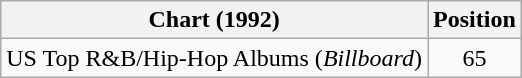<table class="wikitable">
<tr>
<th>Chart (1992)</th>
<th>Position</th>
</tr>
<tr>
<td>US Top R&B/Hip-Hop Albums (<em>Billboard</em>)</td>
<td align="center">65</td>
</tr>
</table>
